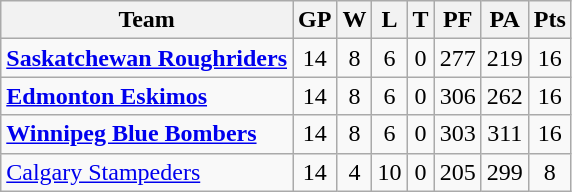<table class="wikitable">
<tr>
<th>Team</th>
<th>GP</th>
<th>W</th>
<th>L</th>
<th>T</th>
<th>PF</th>
<th>PA</th>
<th>Pts</th>
</tr>
<tr align="center">
<td align="left"><strong><a href='#'>Saskatchewan Roughriders</a></strong></td>
<td>14</td>
<td>8</td>
<td>6</td>
<td>0</td>
<td>277</td>
<td>219</td>
<td>16</td>
</tr>
<tr align="center">
<td align="left"><strong><a href='#'>Edmonton Eskimos</a></strong></td>
<td>14</td>
<td>8</td>
<td>6</td>
<td>0</td>
<td>306</td>
<td>262</td>
<td>16</td>
</tr>
<tr align="center">
<td align="left"><strong><a href='#'>Winnipeg Blue Bombers</a></strong></td>
<td>14</td>
<td>8</td>
<td>6</td>
<td>0</td>
<td>303</td>
<td>311</td>
<td>16</td>
</tr>
<tr align="center">
<td align="left"><a href='#'>Calgary Stampeders</a></td>
<td>14</td>
<td>4</td>
<td>10</td>
<td>0</td>
<td>205</td>
<td>299</td>
<td>8</td>
</tr>
</table>
